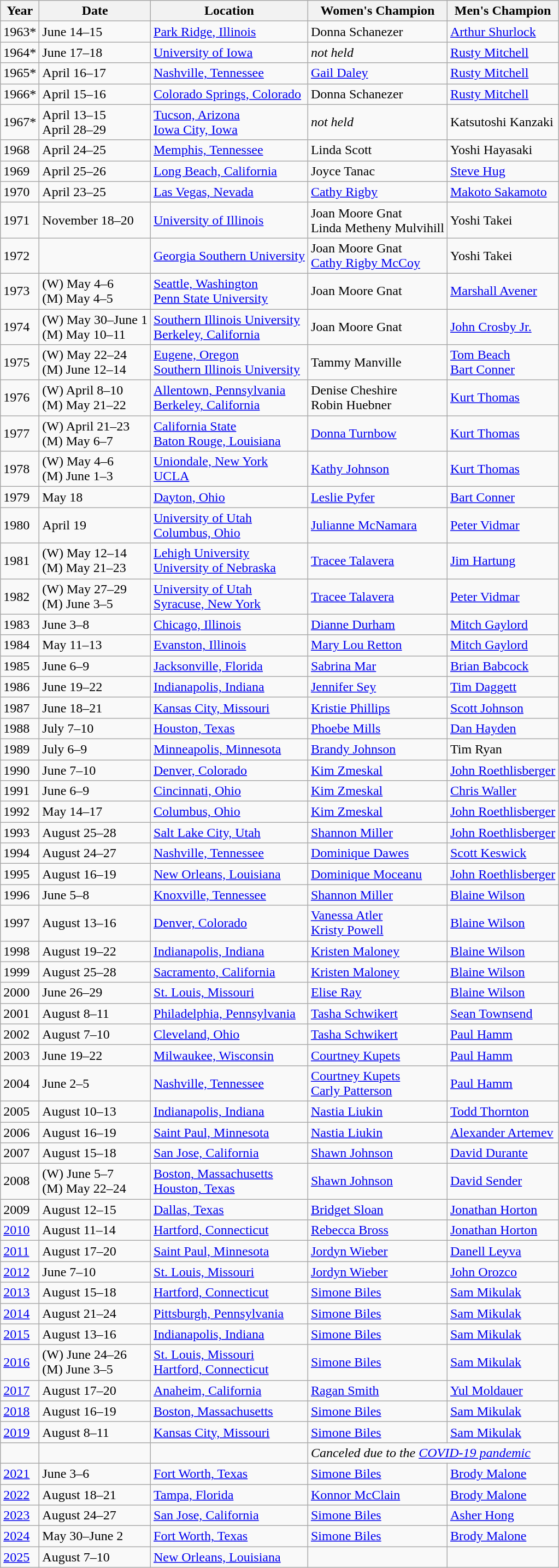<table class="wikitable">
<tr>
<th scope="col">Year</th>
<th scope="col">Date</th>
<th scope="col">Location</th>
<th scope="col">Women's Champion</th>
<th scope="col">Men's Champion</th>
</tr>
<tr>
<td scope="row">1963*</td>
<td>June 14–15</td>
<td><a href='#'>Park Ridge, Illinois</a></td>
<td>Donna Schanezer</td>
<td><a href='#'>Arthur Shurlock</a></td>
</tr>
<tr>
<td scope="row">1964*</td>
<td>June 17–18</td>
<td><a href='#'>University of Iowa</a></td>
<td><em>not held</em></td>
<td><a href='#'>Rusty Mitchell</a></td>
</tr>
<tr>
<td scope="row">1965*</td>
<td>April 16–17</td>
<td><a href='#'>Nashville, Tennessee</a></td>
<td><a href='#'>Gail Daley</a></td>
<td><a href='#'>Rusty Mitchell</a></td>
</tr>
<tr>
<td scope="row">1966*</td>
<td>April 15–16</td>
<td><a href='#'>Colorado Springs, Colorado</a></td>
<td>Donna Schanezer</td>
<td><a href='#'>Rusty Mitchell</a></td>
</tr>
<tr>
<td scope="row">1967*</td>
<td>April 13–15<br>April 28–29</td>
<td><a href='#'>Tucson, Arizona</a><br><a href='#'>Iowa City, Iowa</a></td>
<td><em>not held</em></td>
<td>Katsutoshi Kanzaki</td>
</tr>
<tr>
<td scope="row">1968</td>
<td>April 24–25</td>
<td><a href='#'>Memphis, Tennessee</a></td>
<td>Linda Scott</td>
<td>Yoshi Hayasaki</td>
</tr>
<tr>
<td scope="row">1969</td>
<td>April 25–26</td>
<td><a href='#'>Long Beach, California</a></td>
<td>Joyce Tanac</td>
<td><a href='#'>Steve Hug</a></td>
</tr>
<tr>
<td scope="row">1970</td>
<td>April 23–25</td>
<td><a href='#'>Las Vegas, Nevada</a></td>
<td><a href='#'>Cathy Rigby</a></td>
<td><a href='#'>Makoto Sakamoto</a></td>
</tr>
<tr>
<td scope="row">1971</td>
<td>November 18–20</td>
<td><a href='#'>University of Illinois</a></td>
<td>Joan Moore Gnat<br>Linda Metheny Mulvihill</td>
<td>Yoshi Takei</td>
</tr>
<tr>
<td scope="row">1972</td>
<td></td>
<td><a href='#'>Georgia Southern University</a></td>
<td>Joan Moore Gnat<br><a href='#'>Cathy Rigby McCoy</a></td>
<td>Yoshi Takei</td>
</tr>
<tr>
<td scope="row">1973</td>
<td>(W) May 4–6<br>(M) May 4–5</td>
<td><a href='#'>Seattle, Washington</a><br><a href='#'>Penn State University</a></td>
<td>Joan Moore Gnat</td>
<td><a href='#'>Marshall Avener</a></td>
</tr>
<tr>
<td scope="row">1974</td>
<td>(W) May 30–June 1<br>(M) May 10–11</td>
<td><a href='#'>Southern Illinois University</a><br><a href='#'>Berkeley, California</a></td>
<td>Joan Moore Gnat</td>
<td><a href='#'>John Crosby Jr.</a></td>
</tr>
<tr>
<td scope="row">1975</td>
<td>(W) May 22–24<br>(M) June 12–14</td>
<td><a href='#'>Eugene, Oregon</a><br><a href='#'>Southern Illinois University</a></td>
<td>Tammy Manville</td>
<td><a href='#'>Tom Beach</a><br><a href='#'>Bart Conner</a></td>
</tr>
<tr>
<td scope="row">1976</td>
<td>(W) April 8–10<br>(M) May 21–22</td>
<td><a href='#'>Allentown, Pennsylvania</a><br><a href='#'>Berkeley, California</a></td>
<td>Denise Cheshire<br>Robin Huebner</td>
<td><a href='#'>Kurt Thomas</a></td>
</tr>
<tr>
<td scope="row">1977</td>
<td>(W) April 21–23<br>(M) May 6–7</td>
<td><a href='#'>California State</a><br><a href='#'>Baton Rouge, Louisiana</a></td>
<td><a href='#'>Donna Turnbow</a></td>
<td><a href='#'>Kurt Thomas</a></td>
</tr>
<tr>
<td scope="row">1978</td>
<td>(W) May 4–6<br>(M) June 1–3</td>
<td><a href='#'>Uniondale, New York</a><br><a href='#'>UCLA</a></td>
<td><a href='#'>Kathy Johnson</a></td>
<td><a href='#'>Kurt Thomas</a></td>
</tr>
<tr>
<td scope="row">1979</td>
<td>May 18</td>
<td><a href='#'>Dayton, Ohio</a></td>
<td><a href='#'>Leslie Pyfer</a></td>
<td><a href='#'>Bart Conner</a></td>
</tr>
<tr>
<td scope="row">1980</td>
<td>April 19</td>
<td><a href='#'>University of Utah</a><br><a href='#'>Columbus, Ohio</a></td>
<td><a href='#'>Julianne McNamara</a></td>
<td><a href='#'>Peter Vidmar</a></td>
</tr>
<tr>
<td scope="row">1981</td>
<td>(W) May 12–14<br>(M) May 21–23</td>
<td><a href='#'>Lehigh University</a><br><a href='#'>University of Nebraska</a></td>
<td><a href='#'>Tracee Talavera</a></td>
<td><a href='#'>Jim Hartung</a></td>
</tr>
<tr>
<td scope="row">1982</td>
<td>(W) May 27–29<br>(M) June 3–5</td>
<td><a href='#'>University of Utah</a><br><a href='#'>Syracuse, New York</a></td>
<td><a href='#'>Tracee Talavera</a></td>
<td><a href='#'>Peter Vidmar</a></td>
</tr>
<tr>
<td scope="row">1983</td>
<td>June 3–8</td>
<td><a href='#'>Chicago, Illinois</a></td>
<td><a href='#'>Dianne Durham</a></td>
<td><a href='#'>Mitch Gaylord</a></td>
</tr>
<tr>
<td scope="row">1984</td>
<td>May 11–13</td>
<td><a href='#'>Evanston, Illinois</a></td>
<td><a href='#'>Mary Lou Retton</a></td>
<td><a href='#'>Mitch Gaylord</a></td>
</tr>
<tr>
<td scope="row">1985</td>
<td>June 6–9</td>
<td><a href='#'>Jacksonville, Florida</a></td>
<td><a href='#'>Sabrina Mar</a></td>
<td><a href='#'>Brian Babcock</a></td>
</tr>
<tr>
<td scope="row">1986</td>
<td>June 19–22</td>
<td><a href='#'>Indianapolis, Indiana</a></td>
<td><a href='#'>Jennifer Sey</a></td>
<td><a href='#'>Tim Daggett</a></td>
</tr>
<tr>
<td scope="row">1987</td>
<td>June 18–21</td>
<td><a href='#'>Kansas City, Missouri</a></td>
<td><a href='#'>Kristie Phillips</a></td>
<td><a href='#'>Scott Johnson</a></td>
</tr>
<tr>
<td scope="row">1988</td>
<td>July 7–10</td>
<td><a href='#'>Houston, Texas</a></td>
<td><a href='#'>Phoebe Mills</a></td>
<td><a href='#'>Dan Hayden</a></td>
</tr>
<tr>
<td scope="row">1989</td>
<td>July 6–9</td>
<td><a href='#'>Minneapolis, Minnesota</a></td>
<td><a href='#'>Brandy Johnson</a></td>
<td>Tim Ryan</td>
</tr>
<tr>
<td scope="row">1990</td>
<td>June 7–10</td>
<td><a href='#'>Denver, Colorado</a></td>
<td><a href='#'>Kim Zmeskal</a></td>
<td><a href='#'>John Roethlisberger</a></td>
</tr>
<tr>
<td scope="row">1991</td>
<td>June 6–9</td>
<td><a href='#'>Cincinnati, Ohio</a></td>
<td><a href='#'>Kim Zmeskal</a></td>
<td><a href='#'>Chris Waller</a></td>
</tr>
<tr>
<td scope="row">1992</td>
<td>May 14–17</td>
<td><a href='#'>Columbus, Ohio</a></td>
<td><a href='#'>Kim Zmeskal</a></td>
<td><a href='#'>John Roethlisberger</a></td>
</tr>
<tr>
<td scope="row">1993</td>
<td>August 25–28</td>
<td><a href='#'>Salt Lake City, Utah</a></td>
<td><a href='#'>Shannon Miller</a></td>
<td><a href='#'>John Roethlisberger</a></td>
</tr>
<tr>
<td scope="row">1994</td>
<td>August 24–27</td>
<td><a href='#'>Nashville, Tennessee</a></td>
<td><a href='#'>Dominique Dawes</a></td>
<td><a href='#'>Scott Keswick</a></td>
</tr>
<tr>
<td scope="row">1995</td>
<td>August 16–19</td>
<td><a href='#'>New Orleans, Louisiana</a></td>
<td><a href='#'>Dominique Moceanu</a></td>
<td><a href='#'>John Roethlisberger</a></td>
</tr>
<tr>
<td scope="row">1996</td>
<td>June 5–8</td>
<td><a href='#'>Knoxville, Tennessee</a></td>
<td><a href='#'>Shannon Miller</a></td>
<td><a href='#'>Blaine Wilson</a></td>
</tr>
<tr>
<td scope="row">1997</td>
<td>August 13–16</td>
<td><a href='#'>Denver, Colorado</a></td>
<td><a href='#'>Vanessa Atler</a><br><a href='#'>Kristy Powell</a></td>
<td><a href='#'>Blaine Wilson</a></td>
</tr>
<tr>
<td scope="row">1998</td>
<td>August 19–22</td>
<td><a href='#'>Indianapolis, Indiana</a></td>
<td><a href='#'>Kristen Maloney</a></td>
<td><a href='#'>Blaine Wilson</a></td>
</tr>
<tr>
<td scope="row">1999</td>
<td>August 25–28</td>
<td><a href='#'>Sacramento, California</a></td>
<td><a href='#'>Kristen Maloney</a></td>
<td><a href='#'>Blaine Wilson</a></td>
</tr>
<tr>
<td scope="row">2000</td>
<td>June 26–29</td>
<td><a href='#'>St. Louis, Missouri</a></td>
<td><a href='#'>Elise Ray</a></td>
<td><a href='#'>Blaine Wilson</a></td>
</tr>
<tr>
<td scope="row">2001</td>
<td>August 8–11</td>
<td><a href='#'>Philadelphia, Pennsylvania</a></td>
<td><a href='#'>Tasha Schwikert</a></td>
<td><a href='#'>Sean Townsend</a></td>
</tr>
<tr>
<td scope="row">2002</td>
<td>August 7–10</td>
<td><a href='#'>Cleveland, Ohio</a></td>
<td><a href='#'>Tasha Schwikert</a></td>
<td><a href='#'>Paul Hamm</a></td>
</tr>
<tr>
<td scope="row">2003</td>
<td>June 19–22</td>
<td><a href='#'>Milwaukee, Wisconsin</a></td>
<td><a href='#'>Courtney Kupets</a></td>
<td><a href='#'>Paul Hamm</a></td>
</tr>
<tr>
<td scope="row">2004</td>
<td>June 2–5</td>
<td><a href='#'>Nashville, Tennessee</a></td>
<td><a href='#'>Courtney Kupets</a><br><a href='#'>Carly Patterson</a></td>
<td><a href='#'>Paul Hamm</a></td>
</tr>
<tr>
<td scope="row">2005</td>
<td>August 10–13</td>
<td><a href='#'>Indianapolis, Indiana</a></td>
<td><a href='#'>Nastia Liukin</a></td>
<td><a href='#'>Todd Thornton</a></td>
</tr>
<tr>
<td scope="row">2006</td>
<td>August 16–19</td>
<td><a href='#'>Saint Paul, Minnesota</a></td>
<td><a href='#'>Nastia Liukin</a></td>
<td><a href='#'>Alexander Artemev</a></td>
</tr>
<tr>
<td scope="row">2007</td>
<td>August 15–18</td>
<td><a href='#'>San Jose, California</a></td>
<td><a href='#'>Shawn Johnson</a></td>
<td><a href='#'>David Durante</a></td>
</tr>
<tr>
<td scope="row">2008</td>
<td>(W) June 5–7<br>(M) May 22–24</td>
<td><a href='#'>Boston, Massachusetts</a><br><a href='#'>Houston, Texas</a></td>
<td><a href='#'>Shawn Johnson</a></td>
<td><a href='#'>David Sender</a></td>
</tr>
<tr>
<td scope="row">2009</td>
<td>August 12–15</td>
<td><a href='#'>Dallas, Texas</a></td>
<td><a href='#'>Bridget Sloan</a></td>
<td><a href='#'>Jonathan Horton</a></td>
</tr>
<tr>
<td scope="row"><a href='#'>2010</a></td>
<td>August 11–14</td>
<td><a href='#'>Hartford, Connecticut</a></td>
<td><a href='#'>Rebecca Bross</a></td>
<td><a href='#'>Jonathan Horton</a></td>
</tr>
<tr>
<td scope="row"><a href='#'>2011</a></td>
<td>August 17–20</td>
<td><a href='#'>Saint Paul, Minnesota</a></td>
<td><a href='#'>Jordyn Wieber</a></td>
<td><a href='#'>Danell Leyva</a></td>
</tr>
<tr>
<td scope="row"><a href='#'>2012</a></td>
<td>June 7–10</td>
<td><a href='#'>St. Louis, Missouri</a></td>
<td><a href='#'>Jordyn Wieber</a></td>
<td><a href='#'>John Orozco</a></td>
</tr>
<tr>
<td scope="row"><a href='#'>2013</a></td>
<td>August 15–18</td>
<td><a href='#'>Hartford, Connecticut</a></td>
<td><a href='#'>Simone Biles</a></td>
<td><a href='#'>Sam Mikulak</a></td>
</tr>
<tr>
<td scope="row"><a href='#'>2014</a></td>
<td>August 21–24</td>
<td><a href='#'>Pittsburgh, Pennsylvania</a></td>
<td><a href='#'>Simone Biles</a></td>
<td><a href='#'>Sam Mikulak</a></td>
</tr>
<tr>
<td scope="row"><a href='#'>2015</a></td>
<td>August 13–16</td>
<td><a href='#'>Indianapolis, Indiana</a></td>
<td><a href='#'>Simone Biles</a></td>
<td><a href='#'>Sam Mikulak</a></td>
</tr>
<tr>
<td scope="row"><a href='#'>2016</a></td>
<td>(W) June 24–26<br>(M) June 3–5</td>
<td><a href='#'>St. Louis, Missouri</a><br><a href='#'>Hartford, Connecticut</a></td>
<td><a href='#'>Simone Biles</a></td>
<td><a href='#'>Sam Mikulak</a></td>
</tr>
<tr>
<td scope="row"><a href='#'>2017</a></td>
<td>August 17–20</td>
<td><a href='#'>Anaheim, California</a></td>
<td><a href='#'>Ragan Smith</a></td>
<td><a href='#'>Yul Moldauer</a></td>
</tr>
<tr>
<td scope="row"><a href='#'>2018</a></td>
<td>August 16–19</td>
<td><a href='#'>Boston, Massachusetts</a></td>
<td><a href='#'>Simone Biles</a></td>
<td><a href='#'>Sam Mikulak</a></td>
</tr>
<tr>
<td scope="row"><a href='#'>2019</a></td>
<td>August 8–11</td>
<td><a href='#'>Kansas City, Missouri</a></td>
<td><a href='#'>Simone Biles</a></td>
<td><a href='#'>Sam Mikulak</a></td>
</tr>
<tr>
<td scope="row"></td>
<td></td>
<td></td>
<td colspan="2"><em>Canceled due to the <a href='#'>COVID-19 pandemic</a></em> </td>
</tr>
<tr>
<td scope="row"><a href='#'>2021</a></td>
<td>June 3–6</td>
<td><a href='#'>Fort Worth, Texas</a></td>
<td><a href='#'>Simone Biles</a></td>
<td><a href='#'>Brody Malone</a></td>
</tr>
<tr>
<td scope="row"><a href='#'>2022</a></td>
<td>August 18–21</td>
<td><a href='#'>Tampa, Florida</a></td>
<td><a href='#'>Konnor McClain</a></td>
<td><a href='#'>Brody Malone</a></td>
</tr>
<tr>
<td scope="row"><a href='#'>2023</a></td>
<td>August 24–27</td>
<td><a href='#'>San Jose, California</a></td>
<td><a href='#'>Simone Biles</a></td>
<td><a href='#'>Asher Hong</a></td>
</tr>
<tr>
<td scope="row"><a href='#'>2024</a></td>
<td>May 30–June 2</td>
<td><a href='#'>Fort Worth, Texas</a></td>
<td><a href='#'>Simone Biles</a></td>
<td><a href='#'>Brody Malone</a></td>
</tr>
<tr>
<td scope="row"><a href='#'>2025</a></td>
<td>August 7–10</td>
<td><a href='#'>New Orleans, Louisiana</a></td>
<td></td>
<td></td>
</tr>
</table>
